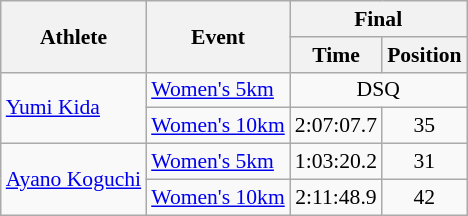<table class="wikitable" border="1" style="font-size:90%">
<tr>
<th rowspan=2>Athlete</th>
<th rowspan=2>Event</th>
<th colspan=2>Final</th>
</tr>
<tr>
<th>Time</th>
<th>Position</th>
</tr>
<tr>
<td rowspan=2><a href='#'>Yumi Kida</a></td>
<td><a href='#'>Women's 5km</a></td>
<td align=center colspan=2>DSQ</td>
</tr>
<tr>
<td><a href='#'>Women's 10km</a></td>
<td align=center>2:07:07.7</td>
<td align=center>35</td>
</tr>
<tr>
<td rowspan=2><a href='#'>Ayano Koguchi</a></td>
<td><a href='#'>Women's 5km</a></td>
<td align=center>1:03:20.2</td>
<td align=center>31</td>
</tr>
<tr>
<td><a href='#'>Women's 10km</a></td>
<td align=center>2:11:48.9</td>
<td align=center>42</td>
</tr>
</table>
